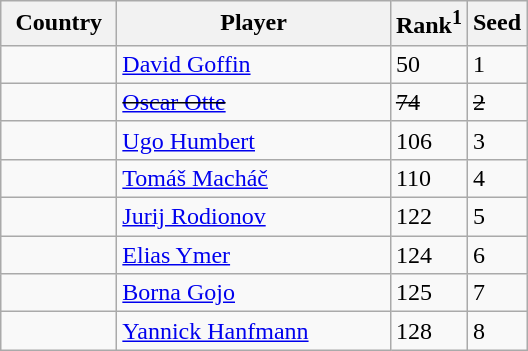<table class="sortable wikitable">
<tr>
<th width="70">Country</th>
<th width="175">Player</th>
<th>Rank<sup>1</sup></th>
<th>Seed</th>
</tr>
<tr>
<td></td>
<td><a href='#'>David Goffin</a></td>
<td>50</td>
<td>1</td>
</tr>
<tr>
<td><s></s></td>
<td><s><a href='#'>Oscar Otte</a></s></td>
<td><s>74</s></td>
<td><s>2</s></td>
</tr>
<tr>
<td></td>
<td><a href='#'>Ugo Humbert</a></td>
<td>106</td>
<td>3</td>
</tr>
<tr>
<td></td>
<td><a href='#'>Tomáš Macháč</a></td>
<td>110</td>
<td>4</td>
</tr>
<tr>
<td></td>
<td><a href='#'>Jurij Rodionov</a></td>
<td>122</td>
<td>5</td>
</tr>
<tr>
<td></td>
<td><a href='#'>Elias Ymer</a></td>
<td>124</td>
<td>6</td>
</tr>
<tr>
<td></td>
<td><a href='#'>Borna Gojo</a></td>
<td>125</td>
<td>7</td>
</tr>
<tr>
<td></td>
<td><a href='#'>Yannick Hanfmann</a></td>
<td>128</td>
<td>8</td>
</tr>
</table>
